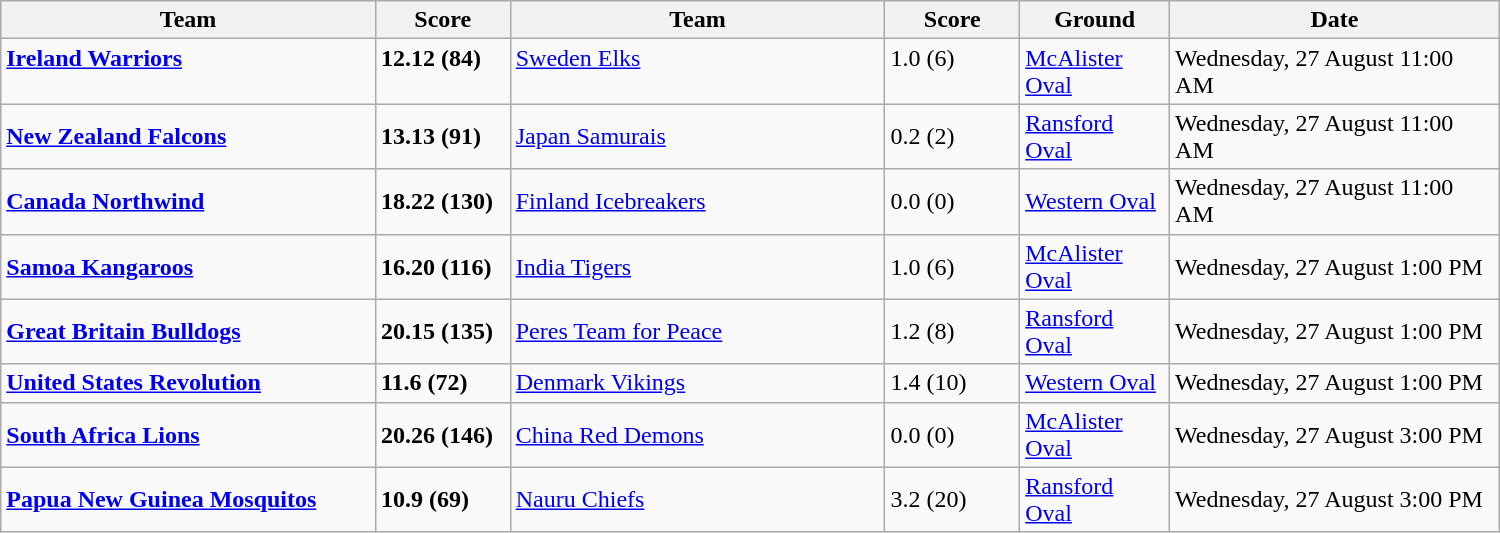<table class="wikitable" width=1000>
<tr>
<th width=25%>Team</th>
<th width=9%>Score</th>
<th width=25%>Team</th>
<th width=9%>Score</th>
<th width=10%>Ground</th>
<th width=22%>Date</th>
</tr>
<tr style="vertical-align: top;">
<td> <strong><a href='#'>Ireland Warriors</a></strong></td>
<td><strong>12.12 (84)</strong></td>
<td> <a href='#'>Sweden Elks</a></td>
<td>1.0 (6)</td>
<td><a href='#'>McAlister Oval</a></td>
<td>Wednesday, 27 August 11:00 AM</td>
</tr>
<tr>
<td> <strong><a href='#'>New Zealand Falcons</a></strong></td>
<td><strong>13.13 (91)</strong></td>
<td> <a href='#'>Japan Samurais</a></td>
<td>0.2 (2)</td>
<td><a href='#'>Ransford Oval</a></td>
<td>Wednesday, 27 August 11:00 AM</td>
</tr>
<tr>
<td> <strong><a href='#'>Canada Northwind</a></strong></td>
<td><strong>18.22 (130)</strong></td>
<td> <a href='#'>Finland Icebreakers</a></td>
<td>0.0 (0)</td>
<td><a href='#'>Western Oval</a></td>
<td>Wednesday, 27 August 11:00 AM</td>
</tr>
<tr>
<td> <strong><a href='#'>Samoa Kangaroos</a></strong></td>
<td><strong>16.20 (116)</strong></td>
<td> <a href='#'>India Tigers</a></td>
<td>1.0 (6)</td>
<td><a href='#'>McAlister Oval</a></td>
<td>Wednesday, 27 August 1:00 PM</td>
</tr>
<tr>
<td> <strong><a href='#'>Great Britain Bulldogs</a></strong></td>
<td><strong>20.15 (135)</strong></td>
<td> <a href='#'>Peres Team for Peace</a></td>
<td>1.2 (8)</td>
<td><a href='#'>Ransford Oval</a></td>
<td>Wednesday, 27 August 1:00 PM</td>
</tr>
<tr>
<td> <strong><a href='#'>United States Revolution</a></strong></td>
<td><strong>11.6 (72)</strong></td>
<td> <a href='#'>Denmark Vikings</a></td>
<td>1.4 (10)</td>
<td><a href='#'>Western Oval</a></td>
<td>Wednesday, 27 August 1:00 PM</td>
</tr>
<tr>
<td> <strong><a href='#'>South Africa Lions</a></strong></td>
<td><strong>20.26 (146)</strong></td>
<td> <a href='#'>China Red Demons</a></td>
<td>0.0 (0)</td>
<td><a href='#'>McAlister Oval</a></td>
<td>Wednesday, 27 August 3:00 PM</td>
</tr>
<tr>
<td> <strong><a href='#'>Papua New Guinea Mosquitos</a></strong></td>
<td><strong>10.9 (69)</strong></td>
<td> <a href='#'>Nauru Chiefs</a></td>
<td>3.2 (20)</td>
<td><a href='#'>Ransford Oval</a></td>
<td>Wednesday, 27 August 3:00 PM</td>
</tr>
</table>
